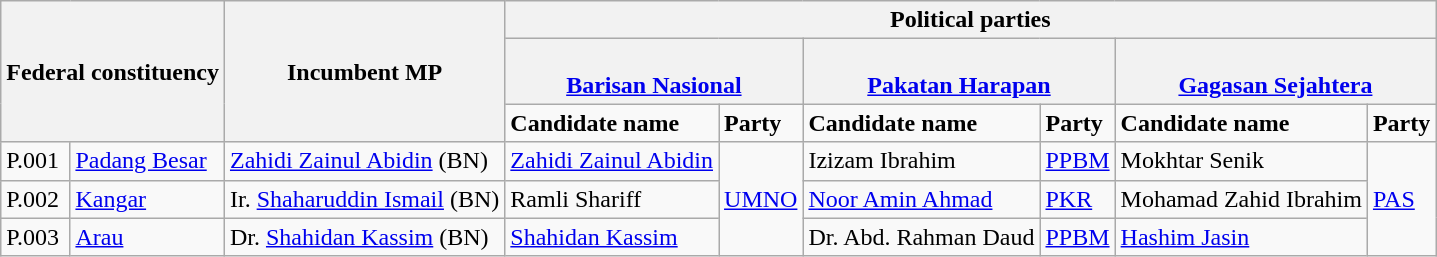<table class="wikitable mw-collapsible mw-collapsed">
<tr>
<th rowspan="3" colspan="2">Federal constituency</th>
<th rowspan="3">Incumbent MP</th>
<th colspan="6">Political parties</th>
</tr>
<tr>
<th colspan="2"><br><a href='#'>Barisan Nasional</a></th>
<th colspan="2"><br><a href='#'>Pakatan Harapan</a></th>
<th colspan="2"><br><a href='#'>Gagasan Sejahtera</a></th>
</tr>
<tr>
<td><strong>Candidate name</strong></td>
<td><strong>Party</strong></td>
<td><strong>Candidate name</strong></td>
<td><strong>Party</strong></td>
<td><strong>Candidate name</strong></td>
<td><strong>Party</strong></td>
</tr>
<tr>
<td>P.001</td>
<td><a href='#'>Padang Besar</a></td>
<td><a href='#'>Zahidi Zainul Abidin</a> (BN)</td>
<td><a href='#'>Zahidi Zainul Abidin</a></td>
<td rowspan="3"><a href='#'>UMNO</a></td>
<td>Izizam Ibrahim</td>
<td><a href='#'>PPBM</a></td>
<td>Mokhtar Senik</td>
<td rowspan="3"><a href='#'>PAS</a></td>
</tr>
<tr>
<td>P.002</td>
<td><a href='#'>Kangar</a></td>
<td>Ir. <a href='#'>Shaharuddin Ismail</a> (BN)</td>
<td>Ramli Shariff</td>
<td><a href='#'>Noor Amin Ahmad</a></td>
<td><a href='#'>PKR</a></td>
<td>Mohamad Zahid Ibrahim</td>
</tr>
<tr>
<td>P.003</td>
<td><a href='#'>Arau</a></td>
<td>Dr. <a href='#'>Shahidan Kassim</a> (BN)</td>
<td><a href='#'>Shahidan Kassim</a></td>
<td>Dr. Abd. Rahman Daud</td>
<td><a href='#'>PPBM</a></td>
<td><a href='#'>Hashim Jasin</a></td>
</tr>
</table>
